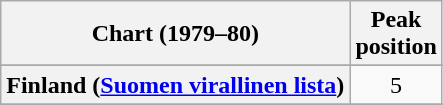<table class="wikitable sortable plainrowheaders" style="text-align:center">
<tr>
<th scope="col">Chart (1979–80)</th>
<th scope="col">Peak<br>position</th>
</tr>
<tr>
</tr>
<tr>
<th scope="row">Finland (<a href='#'>Suomen virallinen lista</a>)</th>
<td>5</td>
</tr>
<tr>
</tr>
<tr>
</tr>
<tr>
</tr>
<tr>
</tr>
<tr>
</tr>
<tr>
</tr>
<tr>
</tr>
<tr>
</tr>
</table>
